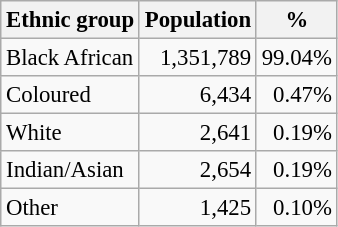<table class="wikitable" style="font-size: 95%; text-align: right">
<tr>
<th>Ethnic group</th>
<th>Population</th>
<th>%</th>
</tr>
<tr>
<td align=left>Black African</td>
<td>1,351,789</td>
<td>99.04%</td>
</tr>
<tr>
<td align=left>Coloured</td>
<td>6,434</td>
<td>0.47%</td>
</tr>
<tr>
<td align=left>White</td>
<td>2,641</td>
<td>0.19%</td>
</tr>
<tr>
<td align=left>Indian/Asian</td>
<td>2,654</td>
<td>0.19%</td>
</tr>
<tr>
<td align=left>Other</td>
<td>1,425</td>
<td>0.10%</td>
</tr>
</table>
